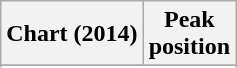<table class="wikitable sortable plainrowheaders">
<tr>
<th>Chart (2014)</th>
<th>Peak<br>position</th>
</tr>
<tr>
</tr>
<tr>
</tr>
<tr>
</tr>
<tr>
</tr>
</table>
